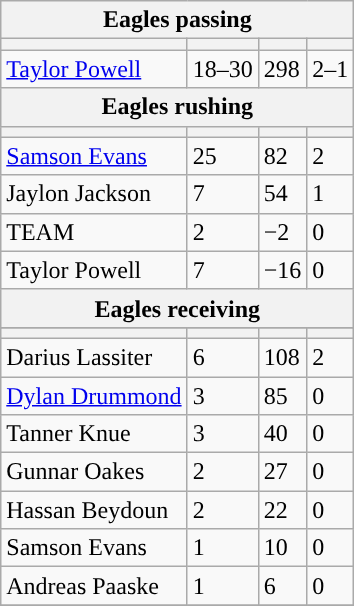<table class="wikitable plainrowheaders">
<tr>
<th colspan="6">Eagles passing</th>
</tr>
<tr>
<th scope="col"></th>
<th scope="col"></th>
<th scope="col"></th>
<th scope="col"></th>
</tr>
<tr>
<td><a href='#'>Taylor Powell</a></td>
<td>18–30</td>
<td>298</td>
<td>2–1</td>
</tr>
<tr>
<th colspan="6">Eagles rushing</th>
</tr>
<tr>
<th scope="col"></th>
<th scope="col"></th>
<th scope="col"></th>
<th scope="col"></th>
</tr>
<tr>
<td><a href='#'>Samson Evans</a></td>
<td>25</td>
<td>82</td>
<td>2</td>
</tr>
<tr>
<td>Jaylon Jackson</td>
<td>7</td>
<td>54</td>
<td>1</td>
</tr>
<tr>
<td>TEAM</td>
<td>2</td>
<td>−2</td>
<td>0</td>
</tr>
<tr>
<td>Taylor Powell</td>
<td>7</td>
<td>−16</td>
<td>0</td>
</tr>
<tr>
<th colspan="6">Eagles receiving</th>
</tr>
<tr>
</tr>
<tr>
<th scope="col"></th>
<th scope="col"></th>
<th scope="col"></th>
<th scope="col"></th>
</tr>
<tr>
<td>Darius Lassiter</td>
<td>6</td>
<td>108</td>
<td>2</td>
</tr>
<tr>
<td><a href='#'>Dylan Drummond</a></td>
<td>3</td>
<td>85</td>
<td>0</td>
</tr>
<tr>
<td>Tanner Knue</td>
<td>3</td>
<td>40</td>
<td>0</td>
</tr>
<tr>
<td>Gunnar Oakes</td>
<td>2</td>
<td>27</td>
<td>0</td>
</tr>
<tr>
<td>Hassan Beydoun</td>
<td>2</td>
<td>22</td>
<td>0</td>
</tr>
<tr>
<td>Samson Evans</td>
<td>1</td>
<td>10</td>
<td>0</td>
</tr>
<tr>
<td>Andreas Paaske</td>
<td>1</td>
<td>6</td>
<td>0</td>
</tr>
<tr>
</tr>
</table>
